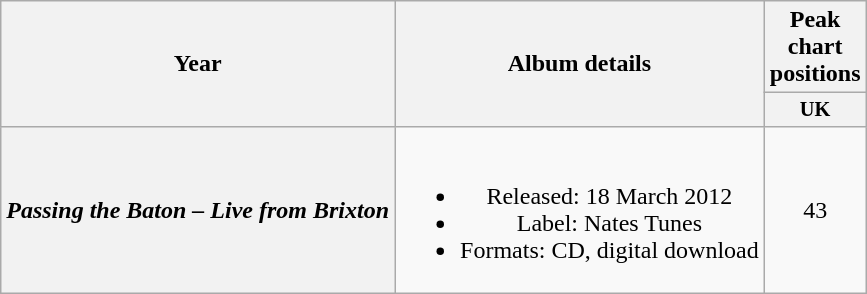<table class="wikitable plainrowheaders" style="text-align:center;">
<tr>
<th scope="col" rowspan="2">Year</th>
<th scope="col" rowspan="2">Album details</th>
<th scope="col" colspan="1">Peak chart positions</th>
</tr>
<tr>
<th scope="col" style="width:3em;font-size:85%">UK<br></th>
</tr>
<tr>
<th scope="row"><em>Passing the Baton – Live from Brixton</em></th>
<td><br><ul><li>Released: 18 March 2012</li><li>Label: Nates Tunes</li><li>Formats: CD, digital download</li></ul></td>
<td>43</td>
</tr>
</table>
